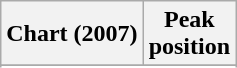<table class="wikitable sortable plainrowheaders">
<tr>
<th scope="col">Chart (2007)</th>
<th scope="col">Peak<br>position</th>
</tr>
<tr>
</tr>
<tr>
</tr>
<tr>
</tr>
</table>
